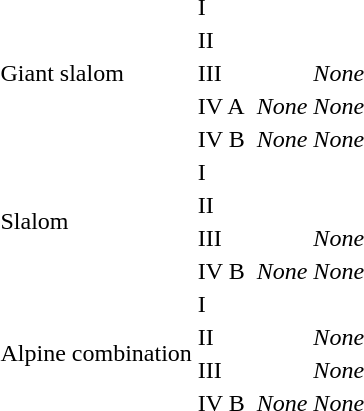<table>
<tr>
<td rowspan="5">Giant slalom</td>
<td>I<br></td>
<td></td>
<td></td>
<td></td>
</tr>
<tr>
<td>II<br></td>
<td></td>
<td></td>
<td></td>
</tr>
<tr>
<td>III<br></td>
<td></td>
<td></td>
<td align="center"><em>None</em></td>
</tr>
<tr>
<td>IV A<br></td>
<td></td>
<td align="center"><em>None</em></td>
<td align="center"><em>None</em></td>
</tr>
<tr>
<td>IV B<br></td>
<td></td>
<td align="center"><em>None</em></td>
<td align="center"><em>None</em></td>
</tr>
<tr>
<td rowspan="4">Slalom</td>
<td>I<br></td>
<td></td>
<td></td>
<td></td>
</tr>
<tr>
<td>II<br></td>
<td></td>
<td></td>
<td></td>
</tr>
<tr>
<td>III<br></td>
<td></td>
<td></td>
<td align="center"><em>None</em></td>
</tr>
<tr>
<td>IV B<br></td>
<td></td>
<td align="center"><em>None</em></td>
<td align="center"><em>None</em></td>
</tr>
<tr>
<td rowspan="4">Alpine combination</td>
<td>I<br></td>
<td></td>
<td></td>
<td></td>
</tr>
<tr>
<td>II<br></td>
<td></td>
<td></td>
<td align="center"><em>None</em></td>
</tr>
<tr>
<td>III<br></td>
<td></td>
<td></td>
<td align="center"><em>None</em></td>
</tr>
<tr>
<td>IV B<br></td>
<td></td>
<td align="center"><em>None</em></td>
<td align="center"><em>None</em></td>
</tr>
</table>
